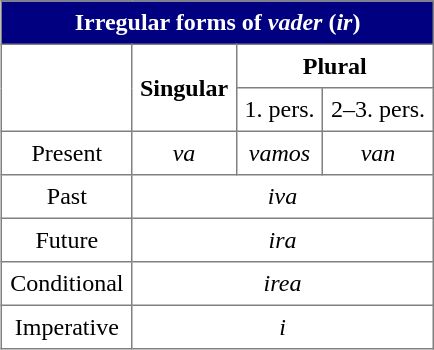<table border="1" cellpadding="5" cellspacing="0" align="right" style="border-collapse:collapse;text-align:center">
<tr>
<td colspan=7 style="background: navy; color: white"><strong>Irregular forms of <em>vader</em> (<em>ir</em>)</strong></td>
</tr>
<tr>
<td rowspan=2></td>
<td colspan=3 rowspan=2><strong>Singular</strong></td>
<td colspan=3><strong>Plural</strong></td>
</tr>
<tr>
<td>1. pers.</td>
<td colspan=2>2–3. pers.</td>
</tr>
<tr>
<td>Present</td>
<td colspan=3><em>va</em></td>
<td><em>vamos</em></td>
<td colspan=2><em>van</em></td>
</tr>
<tr>
<td>Past</td>
<td colspan=6><em>iva</em></td>
</tr>
<tr>
<td>Future</td>
<td colspan=6><em>ira</em></td>
</tr>
<tr>
<td>Conditional</td>
<td colspan=6><em>irea</em></td>
</tr>
<tr>
<td>Imperative</td>
<td colspan=6><em>i</em></td>
</tr>
</table>
